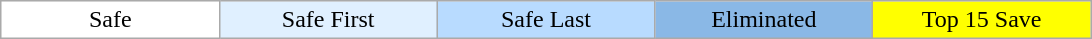<table class="wikitable" style="margin:1em auto; text-align:center;">
<tr>
<td style="background:white; width:12%;">Safe</td>
<td style="background:#e0f0ff; width:12%;">Safe First</td>
<td style="background:#b8dbff; width:12%;">Safe Last</td>
<td style="background:#8ab8e6; width:12%;">Eliminated</td>
<td style="background:yellow; width:12%;">Top 15 Save</td>
</tr>
</table>
